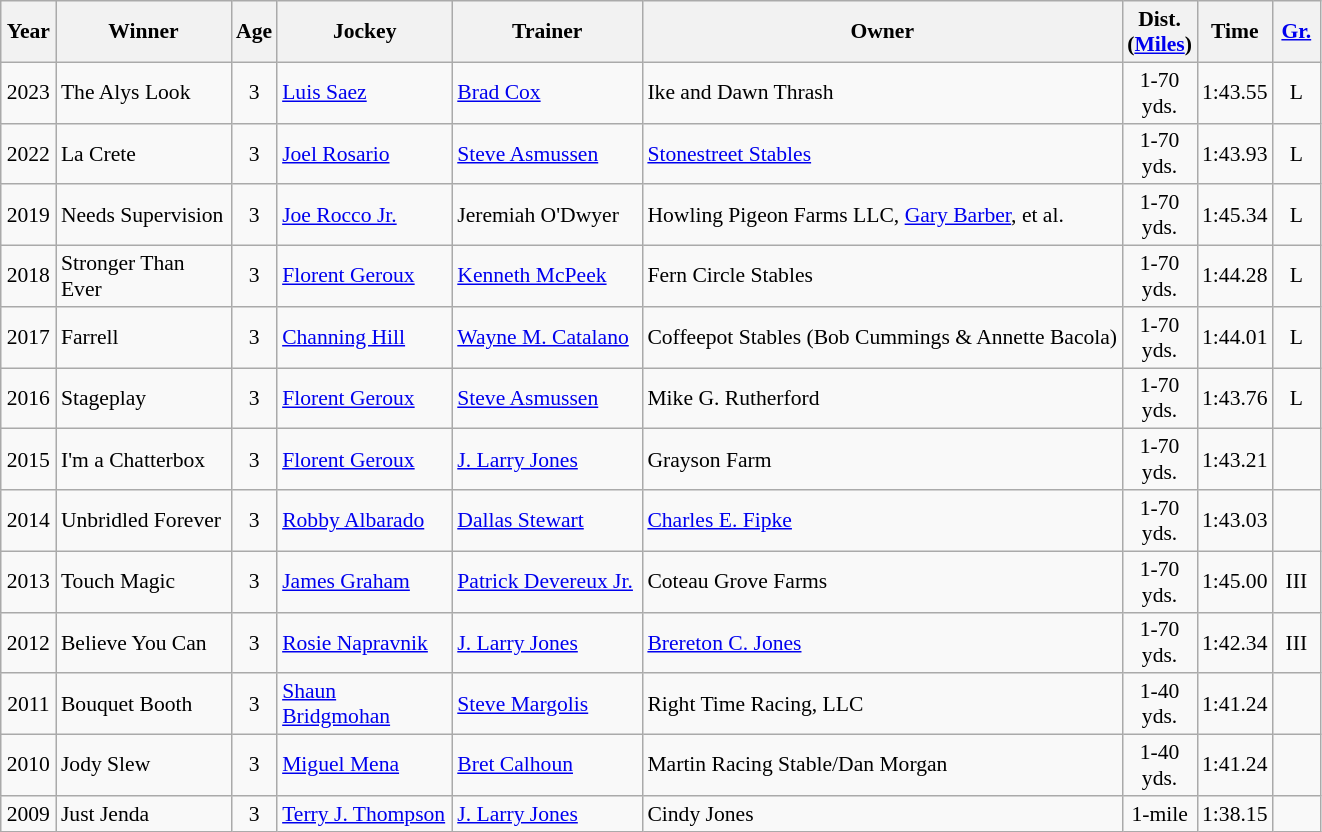<table class="wikitable sortable" style="font-size:90%">
<tr>
<th style="width:30px">Year<br></th>
<th style="width:110px">Winner<br></th>
<th style="width:20px">Age<br></th>
<th style="width:110px">Jockey<br></th>
<th style="width:120px">Trainer<br></th>
<th>Owner<br></th>
<th style="width:25px">Dist.<br> <span>(<a href='#'>Miles</a>)</span></th>
<th style="width:25px">Time<br></th>
<th style="width:25px"><a href='#'>Gr.</a></th>
</tr>
<tr>
<td align=center>2023</td>
<td>The Alys Look</td>
<td align=center>3</td>
<td><a href='#'>Luis Saez</a></td>
<td><a href='#'>Brad Cox</a></td>
<td>Ike and Dawn Thrash</td>
<td align=center>1-<span>70 yds.</span></td>
<td align=center>1:43.55</td>
<td align=center>L</td>
</tr>
<tr>
<td align=center>2022</td>
<td>La Crete</td>
<td align=center>3</td>
<td><a href='#'>Joel Rosario</a></td>
<td><a href='#'>Steve Asmussen</a></td>
<td><a href='#'>Stonestreet Stables</a></td>
<td align=center>1-<span>70 yds.</span></td>
<td align=center>1:43.93</td>
<td align=center>L</td>
</tr>
<tr>
<td align=center>2019</td>
<td>Needs Supervision</td>
<td align=center>3</td>
<td><a href='#'>Joe Rocco Jr.</a></td>
<td>Jeremiah O'Dwyer</td>
<td>Howling Pigeon Farms LLC, <a href='#'>Gary Barber</a>, et al.</td>
<td align=center>1-<span>70 yds.</span></td>
<td align=center>1:45.34</td>
<td align=center>L</td>
</tr>
<tr>
<td align=center>2018</td>
<td>Stronger Than Ever</td>
<td align=center>3</td>
<td><a href='#'>Florent Geroux</a></td>
<td><a href='#'>Kenneth McPeek</a></td>
<td>Fern Circle Stables</td>
<td align=center>1-<span>70 yds.</span></td>
<td align=center>1:44.28</td>
<td align=center>L</td>
</tr>
<tr>
<td align=center>2017</td>
<td>Farrell</td>
<td align=center>3</td>
<td><a href='#'>Channing Hill</a></td>
<td><a href='#'>Wayne M. Catalano</a></td>
<td>Coffeepot Stables (Bob Cummings & Annette Bacola)</td>
<td align=center>1-<span>70 yds.</span></td>
<td align=center>1:44.01</td>
<td align=center>L</td>
</tr>
<tr>
<td align=center>2016</td>
<td>Stageplay</td>
<td align=center>3</td>
<td><a href='#'>Florent Geroux</a></td>
<td><a href='#'>Steve Asmussen</a></td>
<td>Mike G. Rutherford</td>
<td align=center>1-<span>70 yds.</span></td>
<td align=center>1:43.76</td>
<td align=center>L</td>
</tr>
<tr>
<td align=center>2015</td>
<td>I'm a Chatterbox</td>
<td align=center>3</td>
<td><a href='#'>Florent Geroux</a></td>
<td><a href='#'>J. Larry Jones</a></td>
<td>Grayson Farm</td>
<td align=center>1-<span>70 yds.</span></td>
<td align=center>1:43.21</td>
<td align=center></td>
</tr>
<tr>
<td align=center>2014</td>
<td>Unbridled Forever</td>
<td align=center>3</td>
<td><a href='#'>Robby Albarado</a></td>
<td><a href='#'>Dallas Stewart</a></td>
<td><a href='#'>Charles E. Fipke</a></td>
<td align=center>1-<span>70 yds.</span></td>
<td align=center>1:43.03</td>
<td align=center></td>
</tr>
<tr>
<td align=center>2013</td>
<td>Touch Magic</td>
<td align=center>3</td>
<td><a href='#'>James Graham</a></td>
<td><a href='#'>Patrick Devereux Jr.</a></td>
<td>Coteau Grove Farms</td>
<td align=center>1-<span>70 yds.</span></td>
<td align=center>1:45.00</td>
<td align=center>III</td>
</tr>
<tr>
<td align=center>2012</td>
<td>Believe You Can</td>
<td align=center>3</td>
<td><a href='#'>Rosie Napravnik</a></td>
<td><a href='#'>J. Larry Jones</a></td>
<td><a href='#'>Brereton C. Jones</a></td>
<td align=center>1-<span>70 yds.</span></td>
<td align=center>1:42.34</td>
<td align=center>III</td>
</tr>
<tr>
<td align=center>2011</td>
<td>Bouquet Booth</td>
<td align=center>3</td>
<td><a href='#'>Shaun Bridgmohan</a></td>
<td><a href='#'>Steve Margolis</a></td>
<td>Right Time Racing, LLC</td>
<td align=center>1-<span>40 yds.</span></td>
<td align=center>1:41.24</td>
<td align=center></td>
</tr>
<tr>
<td align=center>2010</td>
<td>Jody Slew</td>
<td align=center>3</td>
<td><a href='#'>Miguel Mena</a></td>
<td><a href='#'>Bret Calhoun</a></td>
<td>Martin Racing Stable/Dan Morgan</td>
<td align=center>1-<span>40 yds.</span></td>
<td align=center>1:41.24</td>
<td align=center></td>
</tr>
<tr>
<td align=center>2009</td>
<td>Just Jenda</td>
<td align=center>3</td>
<td><a href='#'>Terry J. Thompson</a></td>
<td><a href='#'>J. Larry Jones</a></td>
<td>Cindy Jones</td>
<td align=center>1-<span>mile</span></td>
<td align=center>1:38.15</td>
<td align=center></td>
</tr>
</table>
